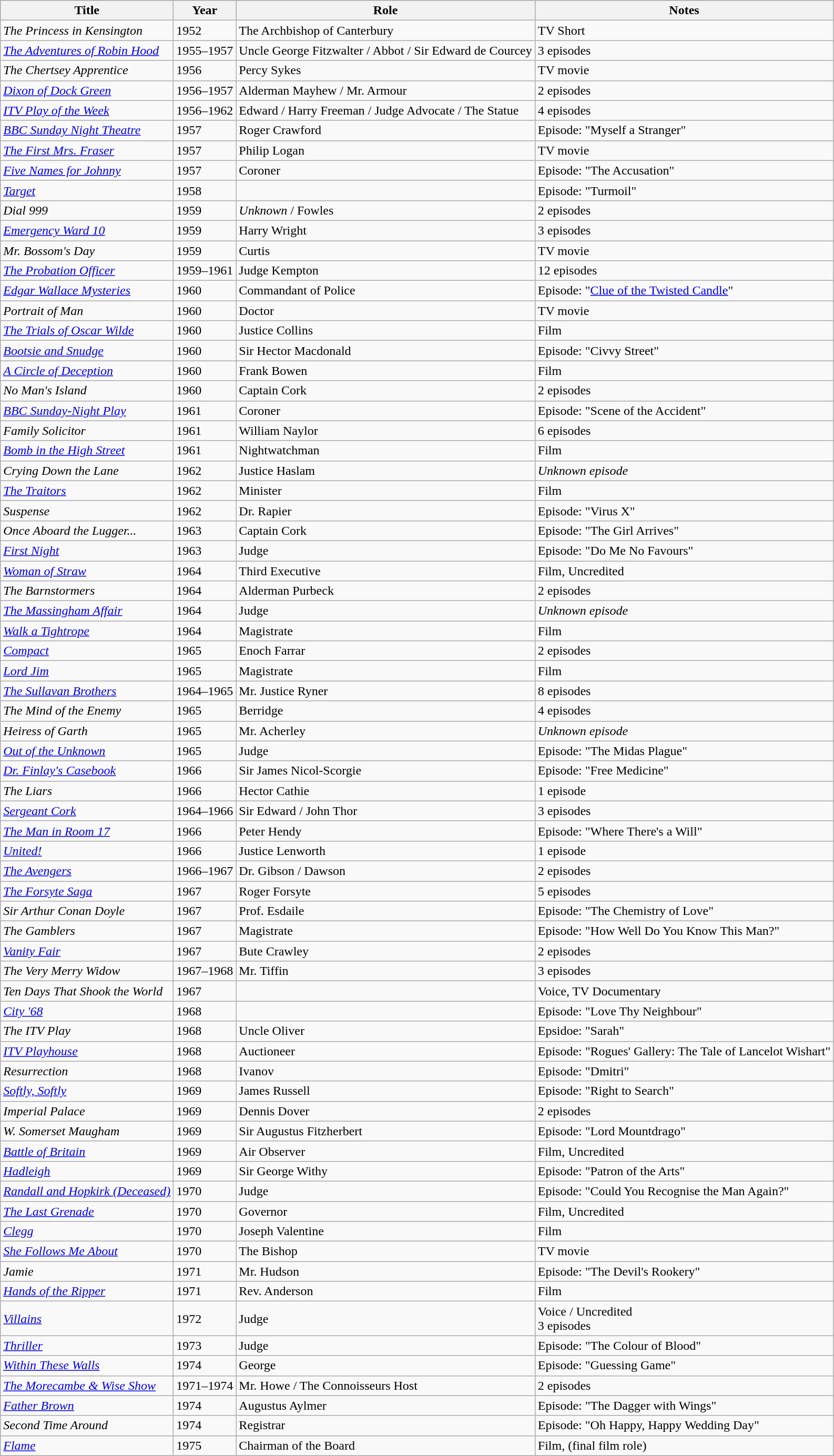<table class="wikitable">
<tr style="background:#ccc; text-align:center;">
<th>Title</th>
<th>Year</th>
<th>Role</th>
<th>Notes</th>
</tr>
<tr>
<td><em>The Princess in Kensington</em></td>
<td>1952</td>
<td>The Archbishop of Canterbury</td>
<td>TV Short</td>
</tr>
<tr>
<td><em><a href='#'>The Adventures of Robin Hood</a></em></td>
<td>1955–1957</td>
<td>Uncle George Fitzwalter / Abbot / Sir Edward de Courcey</td>
<td>3 episodes</td>
</tr>
<tr>
<td><em>The Chertsey Apprentice</em></td>
<td>1956</td>
<td>Percy Sykes</td>
<td>TV movie</td>
</tr>
<tr>
<td><em><a href='#'>Dixon of Dock Green</a></em></td>
<td>1956–1957</td>
<td>Alderman Mayhew / Mr. Armour</td>
<td>2 episodes</td>
</tr>
<tr>
<td><em><a href='#'>ITV Play of the Week</a></em></td>
<td>1956–1962</td>
<td>Edward / Harry Freeman / Judge Advocate / The Statue</td>
<td>4 episodes</td>
</tr>
<tr>
<td><em><a href='#'>BBC Sunday Night Theatre</a></em></td>
<td>1957</td>
<td>Roger Crawford</td>
<td>Episode: "Myself a Stranger"</td>
</tr>
<tr>
<td><em><a href='#'>The First Mrs. Fraser</a></em></td>
<td>1957</td>
<td>Philip Logan</td>
<td>TV movie</td>
</tr>
<tr>
<td><em><a href='#'>Five Names for Johnny</a></em></td>
<td>1957</td>
<td>Coroner</td>
<td>Episode: "The Accusation"</td>
</tr>
<tr>
<td><em><a href='#'>Target</a></em></td>
<td>1958</td>
<td></td>
<td>Episode: "Turmoil"</td>
</tr>
<tr>
<td><em>Dial 999</em></td>
<td>1959</td>
<td><em>Unknown</em> / Fowles</td>
<td>2 episodes</td>
</tr>
<tr>
<td><em><a href='#'>Emergency Ward 10</a></em></td>
<td>1959</td>
<td>Harry Wright</td>
<td>3 episodes</td>
</tr>
<tr>
<td><em>Mr. Bossom's Day</em></td>
<td>1959</td>
<td>Curtis</td>
<td>TV movie</td>
</tr>
<tr>
<td><em><a href='#'>The Probation Officer</a></em></td>
<td>1959–1961</td>
<td>Judge Kempton</td>
<td>12 episodes</td>
</tr>
<tr>
<td><em><a href='#'>Edgar Wallace Mysteries</a></em></td>
<td>1960</td>
<td>Commandant of Police</td>
<td>Episode: "<a href='#'>Clue of the Twisted Candle</a>"</td>
</tr>
<tr>
<td><em>Portrait of Man</em></td>
<td>1960</td>
<td>Doctor</td>
<td>TV movie</td>
</tr>
<tr>
<td><em><a href='#'>The Trials of Oscar Wilde</a></em></td>
<td>1960</td>
<td>Justice Collins</td>
<td>Film</td>
</tr>
<tr>
<td><em><a href='#'>Bootsie and Snudge</a></em></td>
<td>1960</td>
<td>Sir Hector Macdonald</td>
<td>Episode: "Civvy Street"</td>
</tr>
<tr>
<td><em><a href='#'>A Circle of Deception</a></em></td>
<td>1960</td>
<td>Frank Bowen</td>
<td>Film</td>
</tr>
<tr>
<td><em>No Man's Island</em></td>
<td>1960</td>
<td>Captain Cork</td>
<td>2 episodes</td>
</tr>
<tr>
<td><em><a href='#'>BBC Sunday-Night Play</a></em></td>
<td>1961</td>
<td>Coroner</td>
<td>Episode: "Scene of the Accident"</td>
</tr>
<tr>
<td><em>Family Solicitor</em></td>
<td>1961</td>
<td>William Naylor</td>
<td>6 episodes</td>
</tr>
<tr>
<td><em><a href='#'>Bomb in the High Street</a></em></td>
<td>1961</td>
<td>Nightwatchman</td>
<td>Film</td>
</tr>
<tr>
<td><em>Crying Down the Lane</em></td>
<td>1962</td>
<td>Justice Haslam</td>
<td><em>Unknown episode</em></td>
</tr>
<tr>
<td><em><a href='#'>The Traitors</a></em></td>
<td>1962</td>
<td>Minister</td>
<td>Film</td>
</tr>
<tr>
<td><em>Suspense</em></td>
<td>1962</td>
<td>Dr. Rapier</td>
<td>Episode: "Virus X"</td>
</tr>
<tr>
<td><em>Once Aboard the Lugger...</em></td>
<td>1963</td>
<td>Captain Cork</td>
<td>Episode: "The Girl Arrives"</td>
</tr>
<tr>
<td><em><a href='#'>First Night</a></em></td>
<td>1963</td>
<td>Judge</td>
<td>Episode: "Do Me No Favours"</td>
</tr>
<tr>
<td><em><a href='#'>Woman of Straw</a></em></td>
<td>1964</td>
<td>Third Executive</td>
<td>Film, Uncredited</td>
</tr>
<tr>
<td><em>The Barnstormers</em></td>
<td>1964</td>
<td>Alderman Purbeck</td>
<td>2 episodes</td>
</tr>
<tr>
<td><em><a href='#'>The Massingham Affair</a></em></td>
<td>1964</td>
<td>Judge</td>
<td><em>Unknown episode</em></td>
</tr>
<tr>
<td><em><a href='#'>Walk a Tightrope</a></em></td>
<td>1964</td>
<td>Magistrate</td>
<td>Film</td>
</tr>
<tr>
<td><em><a href='#'>Compact</a></em></td>
<td>1965</td>
<td>Enoch Farrar</td>
<td>2 episodes</td>
</tr>
<tr>
<td><em><a href='#'>Lord Jim</a></em></td>
<td>1965</td>
<td>Magistrate</td>
<td>Film</td>
</tr>
<tr>
<td><em><a href='#'>The Sullavan Brothers</a></em></td>
<td>1964–1965</td>
<td>Mr. Justice Ryner</td>
<td>8 episodes</td>
</tr>
<tr>
<td><em>The Mind of the Enemy</em></td>
<td>1965</td>
<td>Berridge</td>
<td>4 episodes</td>
</tr>
<tr>
<td><em>Heiress of Garth</em></td>
<td>1965</td>
<td>Mr. Acherley</td>
<td><em>Unknown episode</em></td>
</tr>
<tr>
<td><em><a href='#'>Out of the Unknown</a></em></td>
<td>1965</td>
<td>Judge</td>
<td>Episode: "The Midas Plague"</td>
</tr>
<tr>
<td><em><a href='#'>Dr. Finlay's Casebook</a></em></td>
<td>1966</td>
<td>Sir James Nicol-Scorgie</td>
<td>Episode: "Free Medicine"</td>
</tr>
<tr>
<td><em>The Liars</em></td>
<td>1966</td>
<td>Hector Cathie</td>
<td>1 episode</td>
</tr>
<tr>
<td><em><a href='#'>Sergeant Cork</a></em></td>
<td>1964–1966</td>
<td>Sir Edward / John Thor</td>
<td>3 episodes</td>
</tr>
<tr>
<td><em><a href='#'>The Man in Room 17</a></em></td>
<td>1966</td>
<td>Peter Hendy</td>
<td>Episode: "Where There's a Will"</td>
</tr>
<tr>
<td><em><a href='#'>United!</a></em></td>
<td>1966</td>
<td>Justice Lenworth</td>
<td>1 episode</td>
</tr>
<tr>
<td><em><a href='#'>The Avengers</a></em></td>
<td>1966–1967</td>
<td>Dr. Gibson / Dawson</td>
<td>2 episodes</td>
</tr>
<tr>
<td><em><a href='#'>The Forsyte Saga</a></em></td>
<td>1967</td>
<td>Roger Forsyte</td>
<td>5 episodes</td>
</tr>
<tr>
<td><em>Sir Arthur Conan Doyle</em></td>
<td>1967</td>
<td>Prof. Esdaile</td>
<td>Episode: "The Chemistry of Love"</td>
</tr>
<tr>
<td><em>The Gamblers</em></td>
<td>1967</td>
<td>Magistrate</td>
<td>Episode: "How Well Do You Know This Man?"</td>
</tr>
<tr>
<td><em><a href='#'>Vanity Fair</a></em></td>
<td>1967</td>
<td>Bute Crawley</td>
<td>2 episodes</td>
</tr>
<tr>
<td><em>The Very Merry Widow</em></td>
<td>1967–1968</td>
<td>Mr. Tiffin</td>
<td>3 episodes</td>
</tr>
<tr>
<td><em>Ten Days That Shook the World</em></td>
<td>1967</td>
<td></td>
<td>Voice, TV Documentary</td>
</tr>
<tr>
<td><em><a href='#'>City '68</a></em></td>
<td>1968</td>
<td></td>
<td>Episode: "Love Thy Neighbour"</td>
</tr>
<tr>
<td><em>The ITV Play</em></td>
<td>1968</td>
<td>Uncle Oliver</td>
<td>Epsidoe: "Sarah"</td>
</tr>
<tr>
<td><em><a href='#'>ITV Playhouse</a></em></td>
<td>1968</td>
<td>Auctioneer</td>
<td>Episode: "Rogues' Gallery: The Tale of Lancelot Wishart"</td>
</tr>
<tr>
<td><em>Resurrection</em></td>
<td>1968</td>
<td>Ivanov</td>
<td>Episode: "Dmitri"</td>
</tr>
<tr>
<td><em><a href='#'>Softly, Softly</a></em></td>
<td>1969</td>
<td>James Russell</td>
<td>Episode: "Right to Search"</td>
</tr>
<tr>
<td><em>Imperial Palace</em></td>
<td>1969</td>
<td>Dennis Dover</td>
<td>2 episodes</td>
</tr>
<tr>
<td><em>W. Somerset Maugham</em></td>
<td>1969</td>
<td>Sir Augustus Fitzherbert</td>
<td>Episode: "Lord Mountdrago"</td>
</tr>
<tr>
<td><em><a href='#'>Battle of Britain</a></em></td>
<td>1969</td>
<td>Air Observer</td>
<td>Film, Uncredited</td>
</tr>
<tr>
<td><em><a href='#'>Hadleigh</a></em></td>
<td>1969</td>
<td>Sir George Withy</td>
<td>Episode: "Patron of the Arts"</td>
</tr>
<tr>
<td><em><a href='#'>Randall and Hopkirk (Deceased)</a></em></td>
<td>1970</td>
<td>Judge</td>
<td>Episode: "Could You Recognise the Man Again?"</td>
</tr>
<tr>
<td><em><a href='#'>The Last Grenade</a></em></td>
<td>1970</td>
<td>Governor</td>
<td>Film, Uncredited</td>
</tr>
<tr>
<td><em><a href='#'>Clegg</a></em></td>
<td>1970</td>
<td>Joseph Valentine</td>
<td>Film</td>
</tr>
<tr>
<td><em><a href='#'>She Follows Me About</a></em></td>
<td>1970</td>
<td>The Bishop</td>
<td>TV movie</td>
</tr>
<tr>
<td><em>Jamie</em></td>
<td>1971</td>
<td>Mr. Hudson</td>
<td>Episode: "The Devil's Rookery"</td>
</tr>
<tr>
<td><em><a href='#'>Hands of the Ripper</a></em></td>
<td>1971</td>
<td>Rev. Anderson</td>
<td>Film</td>
</tr>
<tr>
<td><em><a href='#'>Villains</a></em></td>
<td>1972</td>
<td>Judge</td>
<td>Voice / Uncredited<br>3 episodes</td>
</tr>
<tr>
<td><em><a href='#'>Thriller</a></em></td>
<td>1973</td>
<td>Judge</td>
<td>Episode: "The Colour of Blood"</td>
</tr>
<tr>
<td><em><a href='#'>Within These Walls</a></em></td>
<td>1974</td>
<td>George</td>
<td>Episode: "Guessing Game"</td>
</tr>
<tr>
<td><em><a href='#'>The Morecambe & Wise Show</a></em></td>
<td>1971–1974</td>
<td>Mr. Howe / The Connoisseurs Host</td>
<td>2 episodes</td>
</tr>
<tr>
<td><em><a href='#'>Father Brown</a></em></td>
<td>1974</td>
<td>Augustus Aylmer</td>
<td>Episode: "The Dagger with Wings"</td>
</tr>
<tr>
<td><em>Second Time Around</em></td>
<td>1974</td>
<td>Registrar</td>
<td>Episode: "Oh Happy, Happy Wedding Day"</td>
</tr>
<tr>
<td><em><a href='#'>Flame</a></em></td>
<td>1975</td>
<td>Chairman of the Board</td>
<td>Film, (final film role)</td>
</tr>
</table>
